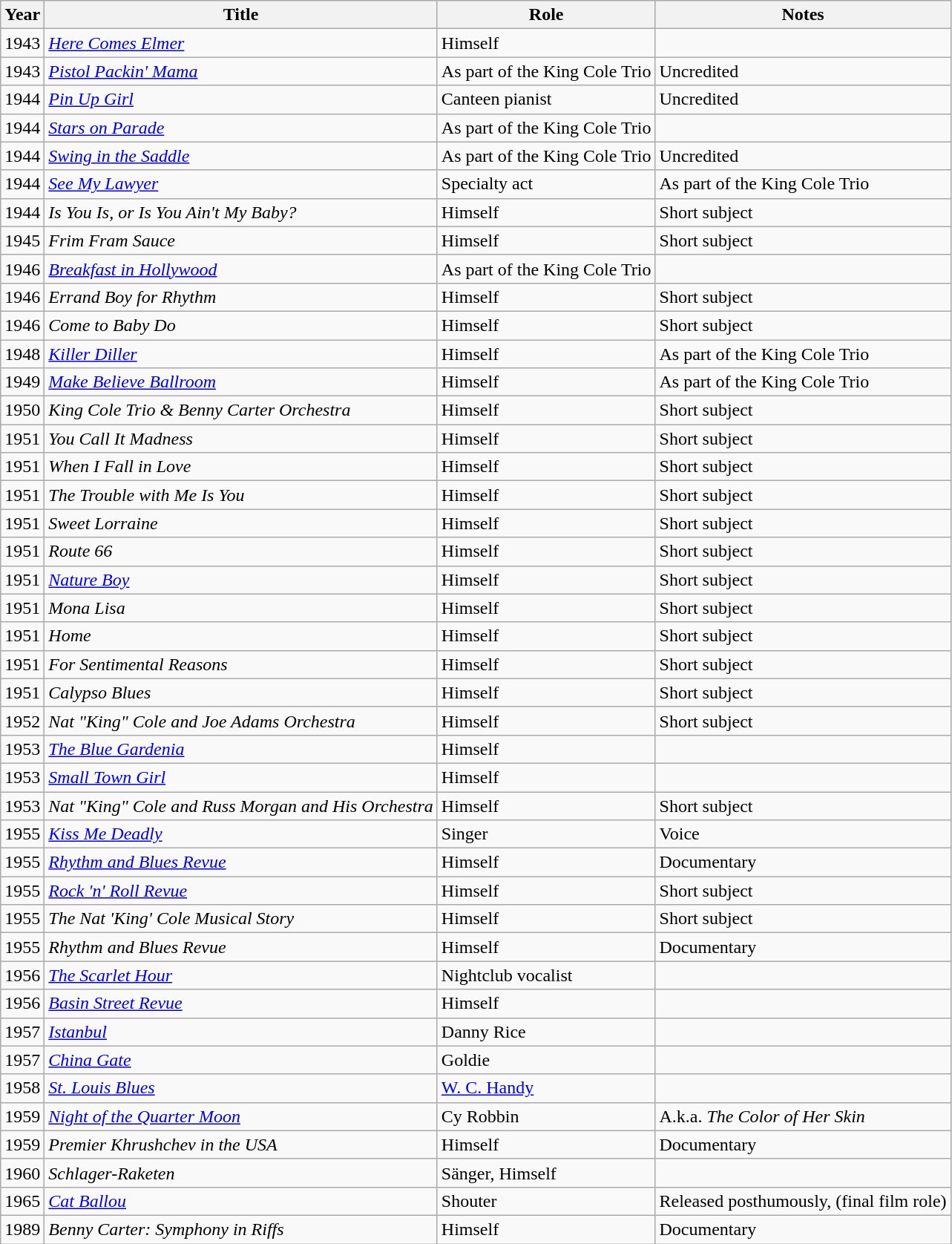<table class="wikitable unsortable">
<tr>
<th>Year</th>
<th>Title</th>
<th>Role</th>
<th class="unsortable">Notes</th>
</tr>
<tr>
<td>1943</td>
<td><em><a href='#'>Here Comes Elmer</a></em></td>
<td>Himself</td>
<td></td>
</tr>
<tr>
<td>1943</td>
<td><em><a href='#'>Pistol Packin' Mama</a></em></td>
<td>As part of the King Cole Trio</td>
<td>Uncredited</td>
</tr>
<tr>
<td>1944</td>
<td><em><a href='#'>Pin Up Girl</a></em></td>
<td>Canteen pianist</td>
<td>Uncredited</td>
</tr>
<tr>
<td>1944</td>
<td><em><a href='#'>Stars on Parade</a></em></td>
<td>As part of the King Cole Trio</td>
<td></td>
</tr>
<tr>
<td>1944</td>
<td><em><a href='#'>Swing in the Saddle</a></em></td>
<td>As part of the King Cole Trio</td>
<td>Uncredited</td>
</tr>
<tr>
<td>1944</td>
<td><em><a href='#'>See My Lawyer</a></em></td>
<td>Specialty act</td>
<td>As part of the King Cole Trio</td>
</tr>
<tr>
<td>1944</td>
<td><em>Is You Is, or Is You Ain't My Baby?</em></td>
<td>Himself</td>
<td>Short subject</td>
</tr>
<tr>
<td>1945</td>
<td><em>Frim Fram Sauce</em></td>
<td>Himself</td>
<td>Short subject</td>
</tr>
<tr>
<td>1946</td>
<td><em><a href='#'>Breakfast in Hollywood</a></em></td>
<td>As part of the King Cole Trio</td>
<td></td>
</tr>
<tr>
<td>1946</td>
<td><em>Errand Boy for Rhythm</em></td>
<td>Himself</td>
<td>Short subject</td>
</tr>
<tr>
<td>1946</td>
<td><em>Come to Baby Do</em></td>
<td>Himself</td>
<td>Short subject</td>
</tr>
<tr>
<td>1948</td>
<td><em><a href='#'>Killer Diller</a></em></td>
<td>Himself</td>
<td>As part of the King Cole Trio</td>
</tr>
<tr>
<td>1949</td>
<td><em><a href='#'>Make Believe Ballroom</a></em></td>
<td>Himself</td>
<td>As part of the King Cole Trio</td>
</tr>
<tr>
<td>1950</td>
<td><em>King Cole Trio & Benny Carter Orchestra</em></td>
<td>Himself</td>
<td>Short subject</td>
</tr>
<tr>
<td>1951</td>
<td><em>You Call It Madness</em></td>
<td>Himself</td>
<td>Short subject</td>
</tr>
<tr>
<td>1951</td>
<td><em>When I Fall in Love</em></td>
<td>Himself</td>
<td>Short subject</td>
</tr>
<tr>
<td>1951</td>
<td><em>The Trouble with Me Is You</em></td>
<td>Himself</td>
<td>Short subject</td>
</tr>
<tr>
<td>1951</td>
<td><em>Sweet Lorraine</em></td>
<td>Himself</td>
<td>Short subject</td>
</tr>
<tr>
<td>1951</td>
<td><em>Route 66</em></td>
<td>Himself</td>
<td>Short subject</td>
</tr>
<tr>
<td>1951</td>
<td><em><a href='#'>Nature Boy</a></em></td>
<td>Himself</td>
<td>Short subject</td>
</tr>
<tr>
<td>1951</td>
<td><em>Mona Lisa</em></td>
<td>Himself</td>
<td>Short subject</td>
</tr>
<tr>
<td>1951</td>
<td><em>Home</em></td>
<td>Himself</td>
<td>Short subject</td>
</tr>
<tr>
<td>1951</td>
<td><em>For Sentimental Reasons</em></td>
<td>Himself</td>
<td>Short subject</td>
</tr>
<tr>
<td>1951</td>
<td><em>Calypso Blues</em></td>
<td>Himself</td>
<td>Short subject</td>
</tr>
<tr>
<td>1952</td>
<td><em>Nat "King" Cole and Joe Adams Orchestra</em></td>
<td>Himself</td>
<td>Short subject</td>
</tr>
<tr>
<td>1953</td>
<td><em><a href='#'>The Blue Gardenia</a></em></td>
<td>Himself</td>
<td></td>
</tr>
<tr>
<td>1953</td>
<td><em><a href='#'>Small Town Girl</a></em></td>
<td>Himself</td>
<td></td>
</tr>
<tr>
<td>1953</td>
<td><em>Nat "King" Cole and Russ Morgan and His Orchestra</em></td>
<td>Himself</td>
<td>Short subject</td>
</tr>
<tr>
<td>1955</td>
<td><em><a href='#'>Kiss Me Deadly</a></em></td>
<td>Singer</td>
<td>Voice</td>
</tr>
<tr>
<td>1955</td>
<td><em><a href='#'>Rhythm and Blues Revue</a></em></td>
<td>Himself</td>
<td>Documentary</td>
</tr>
<tr>
<td>1955</td>
<td><em><a href='#'>Rock 'n' Roll Revue</a></em></td>
<td>Himself</td>
<td>Short subject</td>
</tr>
<tr>
<td>1955</td>
<td><em>The Nat 'King' Cole Musical Story</em></td>
<td>Himself</td>
<td>Short subject</td>
</tr>
<tr>
<td>1955</td>
<td><em>Rhythm and Blues Revue</em></td>
<td>Himself</td>
<td>Documentary</td>
</tr>
<tr>
<td>1956</td>
<td><em><a href='#'>The Scarlet Hour</a></em></td>
<td>Nightclub vocalist</td>
<td></td>
</tr>
<tr>
<td>1956</td>
<td><em><a href='#'>Basin Street Revue</a></em></td>
<td>Himself</td>
<td></td>
</tr>
<tr>
<td>1957</td>
<td><em><a href='#'>Istanbul</a></em></td>
<td>Danny Rice</td>
<td></td>
</tr>
<tr>
<td>1957</td>
<td><em><a href='#'>China Gate</a></em></td>
<td>Goldie</td>
<td></td>
</tr>
<tr>
<td>1958</td>
<td><em><a href='#'>St. Louis Blues</a></em></td>
<td><a href='#'>W. C. Handy</a></td>
<td></td>
</tr>
<tr>
<td>1959</td>
<td><em><a href='#'>Night of the Quarter Moon</a></em></td>
<td>Cy Robbin</td>
<td>A.k.a. <em>The Color of Her Skin</em></td>
</tr>
<tr>
<td>1959</td>
<td><em>Premier Khrushchev in the USA</em></td>
<td>Himself</td>
<td>Documentary</td>
</tr>
<tr>
<td>1960</td>
<td><em>Schlager-Raketen</em></td>
<td>Sänger, Himself</td>
<td></td>
</tr>
<tr>
<td>1965</td>
<td><em><a href='#'>Cat Ballou</a></em></td>
<td>Shouter</td>
<td>Released posthumously, (final film role)</td>
</tr>
<tr>
<td>1989</td>
<td><em>Benny Carter: Symphony in Riffs</em></td>
<td>Himself</td>
<td>Documentary</td>
</tr>
</table>
